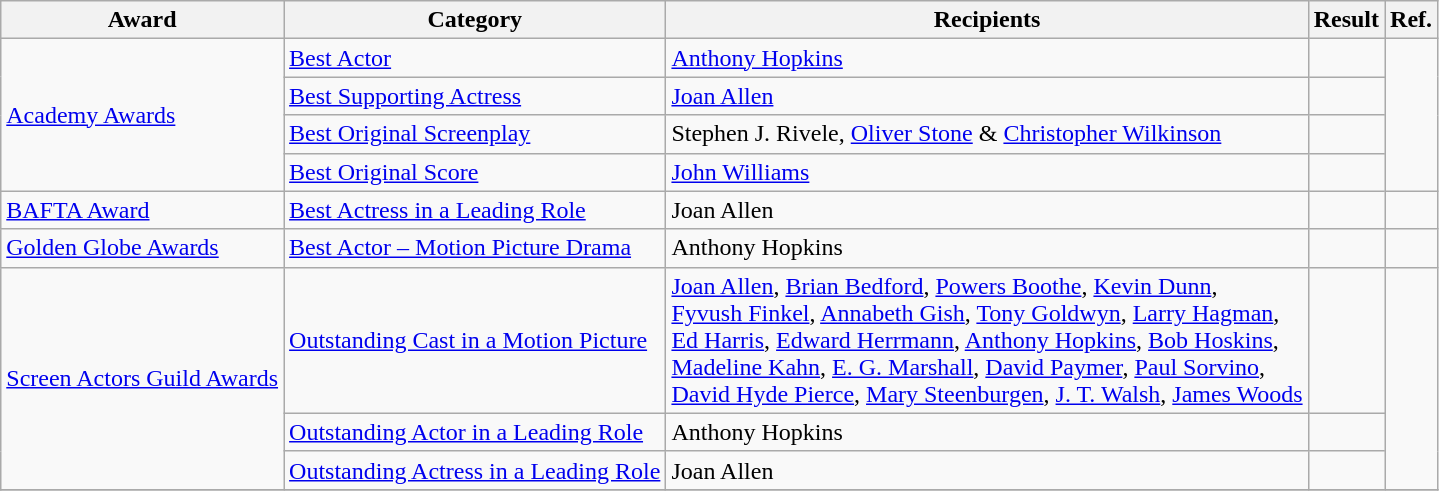<table class="wikitable">
<tr>
<th>Award</th>
<th>Category</th>
<th>Recipients</th>
<th>Result</th>
<th>Ref.</th>
</tr>
<tr>
<td rowspan=4><a href='#'>Academy Awards</a></td>
<td><a href='#'>Best Actor</a></td>
<td><a href='#'>Anthony Hopkins</a></td>
<td></td>
<td rowspan=4></td>
</tr>
<tr>
<td><a href='#'>Best Supporting Actress</a></td>
<td><a href='#'>Joan Allen</a></td>
<td></td>
</tr>
<tr>
<td><a href='#'>Best Original Screenplay</a></td>
<td>Stephen J. Rivele, <a href='#'>Oliver Stone</a> & <a href='#'>Christopher Wilkinson</a></td>
<td></td>
</tr>
<tr>
<td><a href='#'>Best Original Score</a></td>
<td><a href='#'>John Williams</a></td>
<td></td>
</tr>
<tr>
<td><a href='#'>BAFTA Award</a></td>
<td><a href='#'>Best Actress in a Leading Role</a></td>
<td>Joan Allen</td>
<td></td>
<td></td>
</tr>
<tr>
<td><a href='#'>Golden Globe Awards</a></td>
<td><a href='#'>Best Actor – Motion Picture Drama</a></td>
<td>Anthony Hopkins</td>
<td></td>
<td></td>
</tr>
<tr>
<td rowspan=3><a href='#'>Screen Actors Guild Awards</a></td>
<td><a href='#'>Outstanding Cast in a Motion Picture</a></td>
<td><a href='#'>Joan Allen</a>, <a href='#'>Brian Bedford</a>, <a href='#'>Powers Boothe</a>, <a href='#'>Kevin Dunn</a>, <br> <a href='#'>Fyvush Finkel</a>, <a href='#'>Annabeth Gish</a>, <a href='#'>Tony Goldwyn</a>, <a href='#'>Larry Hagman</a>, <br> <a href='#'>Ed Harris</a>, <a href='#'>Edward Herrmann</a>, <a href='#'>Anthony Hopkins</a>, <a href='#'>Bob Hoskins</a>, <br> <a href='#'>Madeline Kahn</a>, <a href='#'>E. G. Marshall</a>, <a href='#'>David Paymer</a>,  <a href='#'>Paul Sorvino</a>, <br> <a href='#'>David Hyde Pierce</a>, <a href='#'>Mary Steenburgen</a>, <a href='#'>J. T. Walsh</a>, <a href='#'>James Woods</a></td>
<td></td>
<td rowspan=3></td>
</tr>
<tr>
<td><a href='#'>Outstanding Actor in a Leading Role</a></td>
<td>Anthony Hopkins</td>
<td></td>
</tr>
<tr>
<td><a href='#'>Outstanding Actress in a Leading Role</a></td>
<td>Joan Allen</td>
<td></td>
</tr>
<tr>
</tr>
</table>
